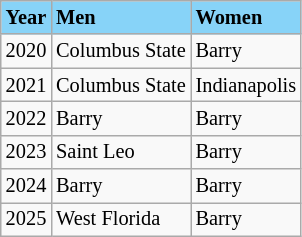<table class="wikitable" style="font-size:85%;">
<tr ! style="background-color: #87D3F8;">
<td><strong>Year</strong></td>
<td><strong>Men</strong></td>
<td><strong>Women</strong></td>
</tr>
<tr --->
<td>2020</td>
<td>Columbus State</td>
<td>Barry</td>
</tr>
<tr --->
<td>2021</td>
<td>Columbus State</td>
<td>Indianapolis</td>
</tr>
<tr --->
<td>2022</td>
<td>Barry</td>
<td>Barry</td>
</tr>
<tr --->
<td>2023</td>
<td>Saint Leo</td>
<td>Barry</td>
</tr>
<tr --->
<td>2024</td>
<td>Barry</td>
<td>Barry</td>
</tr>
<tr --->
<td>2025</td>
<td>West Florida</td>
<td>Barry</td>
</tr>
</table>
